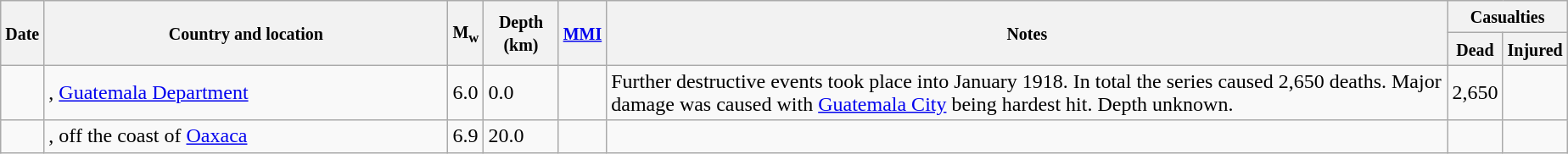<table class="wikitable sortable sort-under" style="border:1px black; margin-left:1em;">
<tr>
<th rowspan="2"><small>Date</small></th>
<th rowspan="2" style="width: 310px"><small>Country and location</small></th>
<th rowspan="2"><small>M<sub>w</sub></small></th>
<th rowspan="2"><small>Depth (km)</small></th>
<th rowspan="2"><small><a href='#'>MMI</a></small></th>
<th rowspan="2" class="unsortable"><small>Notes</small></th>
<th colspan="2"><small>Casualties</small></th>
</tr>
<tr>
<th><small>Dead</small></th>
<th><small>Injured</small></th>
</tr>
<tr>
<td></td>
<td>, <a href='#'>Guatemala Department</a></td>
<td>6.0</td>
<td>0.0</td>
<td></td>
<td>Further destructive events took place into January 1918. In total the series caused 2,650 deaths. Major damage was caused with <a href='#'>Guatemala City</a> being hardest hit. Depth unknown.</td>
<td>2,650</td>
<td></td>
</tr>
<tr>
<td></td>
<td>, off the coast of <a href='#'>Oaxaca</a></td>
<td>6.9</td>
<td>20.0</td>
<td></td>
<td></td>
<td></td>
<td></td>
</tr>
</table>
